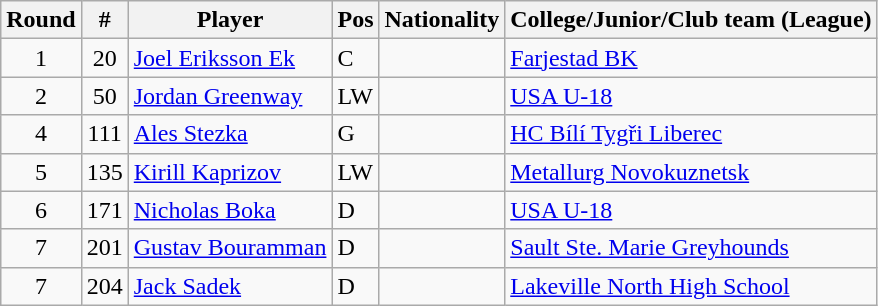<table class="wikitable">
<tr>
<th>Round</th>
<th>#</th>
<th>Player</th>
<th>Pos</th>
<th>Nationality</th>
<th>College/Junior/Club team (League)</th>
</tr>
<tr>
<td style="text-align:center">1</td>
<td style="text-align:center">20</td>
<td><a href='#'>Joel Eriksson Ek</a></td>
<td>C</td>
<td></td>
<td><a href='#'>Farjestad BK</a></td>
</tr>
<tr>
<td style="text-align:center">2</td>
<td style="text-align:center">50</td>
<td><a href='#'>Jordan Greenway</a></td>
<td>LW</td>
<td></td>
<td><a href='#'>USA U-18</a></td>
</tr>
<tr>
<td style="text-align:center">4</td>
<td style="text-align:center">111</td>
<td><a href='#'>Ales Stezka</a></td>
<td>G</td>
<td></td>
<td><a href='#'>HC Bílí Tygři Liberec</a></td>
</tr>
<tr>
<td style="text-align:center">5</td>
<td style="text-align:center">135</td>
<td><a href='#'>Kirill Kaprizov</a></td>
<td>LW</td>
<td></td>
<td><a href='#'>Metallurg Novokuznetsk</a></td>
</tr>
<tr>
<td style="text-align:center">6</td>
<td style="text-align:center">171</td>
<td><a href='#'>Nicholas Boka</a></td>
<td>D</td>
<td></td>
<td><a href='#'>USA U-18</a></td>
</tr>
<tr>
<td style="text-align:center">7</td>
<td style="text-align:center">201</td>
<td><a href='#'>Gustav Bouramman</a></td>
<td>D</td>
<td></td>
<td><a href='#'>Sault Ste. Marie Greyhounds</a></td>
</tr>
<tr>
<td style="text-align:center">7</td>
<td style="text-align:center">204</td>
<td><a href='#'>Jack Sadek</a></td>
<td>D</td>
<td></td>
<td><a href='#'>Lakeville North High School</a></td>
</tr>
</table>
